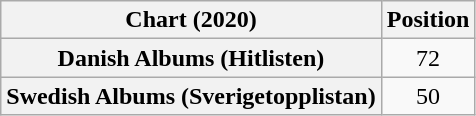<table class="wikitable sortable plainrowheaders" style="text-align:center">
<tr>
<th>Chart (2020)</th>
<th>Position</th>
</tr>
<tr>
<th scope="row">Danish Albums (Hitlisten)</th>
<td>72</td>
</tr>
<tr>
<th scope="row">Swedish Albums (Sverigetopplistan)</th>
<td>50</td>
</tr>
</table>
